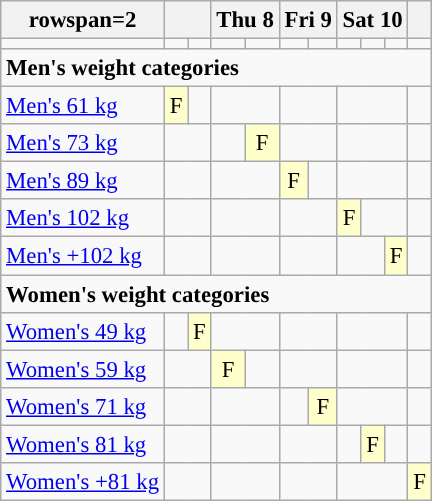<table class="wikitable" style="text-align:center; font-size:95%">
<tr>
<th>rowspan=2 </th>
<th colspan=2></th>
<th colspan=2>Thu 8</th>
<th colspan=2>Fri 9</th>
<th colspan=3>Sat 10</th>
<th></th>
</tr>
<tr>
<td></td>
<td></td>
<td></td>
<td></td>
<td></td>
<td></td>
<td></td>
<td></td>
<td></td>
<td></td>
</tr>
<tr>
<td colspan=11 style="text-align:left;"><strong>Men's weight categories</strong></td>
</tr>
<tr>
<td align=left><a href='#'>Men's 61 kg</a></td>
<td style="background-color:#ffffcc;">F</td>
<td></td>
<td colspan=2></td>
<td colspan=2></td>
<td colspan=3></td>
<td></td>
</tr>
<tr>
<td align=left><a href='#'>Men's 73 kg</a></td>
<td colspan=2></td>
<td></td>
<td style="background-color:#ffffcc;">F</td>
<td colspan=2></td>
<td colspan=3></td>
<td></td>
</tr>
<tr>
<td align=left><a href='#'>Men's 89 kg</a></td>
<td colspan=2></td>
<td colspan=2></td>
<td style="background-color:#ffffcc;">F</td>
<td></td>
<td colspan=3></td>
<td></td>
</tr>
<tr>
<td align=left><a href='#'>Men's 102 kg</a></td>
<td colspan=2></td>
<td colspan=2></td>
<td colspan=2></td>
<td style="background-color:#ffffcc;">F</td>
<td colspan=2></td>
<td></td>
</tr>
<tr>
<td align=left><a href='#'>Men's +102 kg</a></td>
<td colspan=2></td>
<td colspan=2></td>
<td colspan=2></td>
<td colspan=2></td>
<td style="background-color:#ffffcc;">F</td>
<td></td>
</tr>
<tr>
<td colspan="11" style="text-align:left;"><strong>Women's weight categories</strong></td>
</tr>
<tr>
<td align=left><a href='#'>Women's 49 kg</a></td>
<td></td>
<td style="background-color:#ffffcc;">F</td>
<td colspan=2></td>
<td colspan=2></td>
<td colspan=3></td>
<td></td>
</tr>
<tr>
<td align=left><a href='#'>Women's 59 kg</a></td>
<td colspan=2></td>
<td style="background-color:#ffffcc;">F</td>
<td></td>
<td colspan=2></td>
<td colspan=3></td>
<td></td>
</tr>
<tr>
<td align=left><a href='#'>Women's 71 kg</a></td>
<td colspan=2></td>
<td colspan=2></td>
<td></td>
<td style="background-color:#ffffcc;">F</td>
<td colspan=3></td>
<td></td>
</tr>
<tr>
<td align=left><a href='#'>Women's 81 kg</a></td>
<td colspan=2></td>
<td colspan=2></td>
<td colspan=2></td>
<td></td>
<td style="background-color:#ffffcc;">F</td>
<td></td>
<td></td>
</tr>
<tr>
<td align=left><a href='#'>Women's +81 kg</a></td>
<td colspan=2></td>
<td colspan=2></td>
<td colspan=2></td>
<td colspan=3></td>
<td style="background-color:#ffffcc;">F</td>
</tr>
</table>
